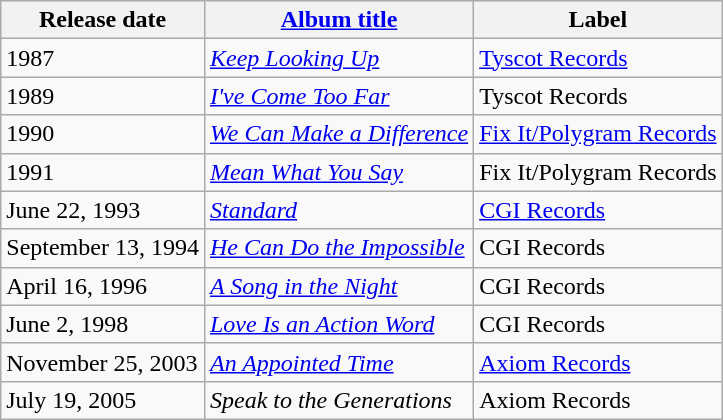<table class="wikitable">
<tr>
<th>Release date</th>
<th><a href='#'>Album title</a></th>
<th>Label</th>
</tr>
<tr>
<td>1987</td>
<td><em><a href='#'>Keep Looking Up</a></em></td>
<td><a href='#'>Tyscot Records</a></td>
</tr>
<tr>
<td>1989</td>
<td><em><a href='#'>I've Come Too Far</a></em></td>
<td>Tyscot Records</td>
</tr>
<tr>
<td>1990</td>
<td><em><a href='#'>We Can Make a Difference</a></em></td>
<td><a href='#'>Fix It/Polygram Records</a></td>
</tr>
<tr>
<td>1991</td>
<td><em><a href='#'>Mean What You Say</a></em></td>
<td>Fix It/Polygram Records</td>
</tr>
<tr>
<td>June 22, 1993</td>
<td><em><a href='#'>Standard</a></em></td>
<td><a href='#'>CGI Records</a></td>
</tr>
<tr>
<td>September 13, 1994</td>
<td><em><a href='#'>He Can Do the Impossible</a></em></td>
<td>CGI Records</td>
</tr>
<tr>
<td>April 16, 1996</td>
<td><em><a href='#'>A Song in the Night</a></em></td>
<td>CGI Records</td>
</tr>
<tr>
<td>June 2, 1998</td>
<td><em><a href='#'>Love Is an Action Word</a></em></td>
<td>CGI Records</td>
</tr>
<tr>
<td>November 25, 2003</td>
<td><em><a href='#'>An Appointed Time</a></em></td>
<td><a href='#'>Axiom Records</a></td>
</tr>
<tr>
<td>July 19, 2005</td>
<td><em>Speak to the Generations</em></td>
<td>Axiom Records</td>
</tr>
</table>
